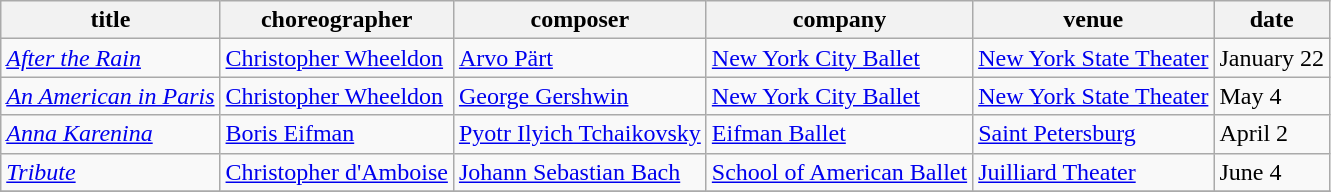<table class="wikitable sortable">
<tr>
<th>title</th>
<th>choreographer</th>
<th>composer</th>
<th>company</th>
<th>venue</th>
<th>date</th>
</tr>
<tr>
<td><em><a href='#'>After the Rain</a></em></td>
<td><a href='#'>Christopher Wheeldon</a></td>
<td><a href='#'>Arvo Pärt</a></td>
<td><a href='#'>New York City Ballet</a></td>
<td><a href='#'>New York State Theater</a></td>
<td>January 22</td>
</tr>
<tr>
<td><em><a href='#'>An American in Paris</a></em></td>
<td><a href='#'>Christopher Wheeldon</a></td>
<td><a href='#'>George Gershwin</a></td>
<td><a href='#'>New York City Ballet</a></td>
<td><a href='#'>New York State Theater</a></td>
<td>May 4</td>
</tr>
<tr>
<td><em><a href='#'>Anna Karenina</a></em></td>
<td><a href='#'>Boris Eifman</a></td>
<td><a href='#'>Pyotr Ilyich Tchaikovsky</a></td>
<td><a href='#'>Eifman Ballet</a></td>
<td><a href='#'>Saint Petersburg</a></td>
<td>April 2</td>
</tr>
<tr>
<td><em><a href='#'>Tribute</a></em></td>
<td><a href='#'>Christopher d'Amboise</a></td>
<td><a href='#'>Johann Sebastian Bach</a></td>
<td><a href='#'>School of American Ballet</a></td>
<td><a href='#'>Juilliard Theater</a></td>
<td>June 4</td>
</tr>
<tr>
</tr>
</table>
